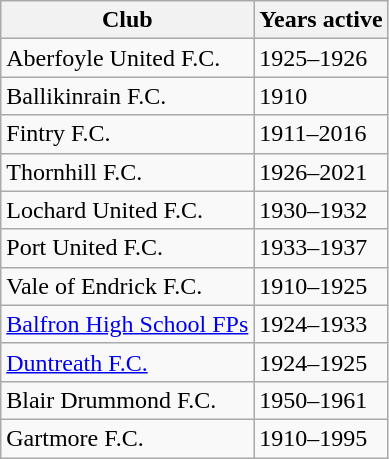<table class="wikitable">
<tr>
<th bgcolor="#c8c8ff" colwidth=100>Club</th>
<th bgcolor="#c8c8ff" colwidth=100>Years active</th>
</tr>
<tr>
<td>Aberfoyle United F.C.</td>
<td>1925–1926</td>
</tr>
<tr>
<td>Ballikinrain F.C.</td>
<td>1910</td>
</tr>
<tr>
<td>Fintry F.C.</td>
<td>1911–2016</td>
</tr>
<tr>
<td>Thornhill F.C.</td>
<td>1926–2021</td>
</tr>
<tr>
<td>Lochard United F.C.</td>
<td>1930–1932</td>
</tr>
<tr>
<td>Port United F.C.</td>
<td>1933–1937</td>
</tr>
<tr>
<td>Vale of Endrick F.C.</td>
<td>1910–1925</td>
</tr>
<tr>
<td><a href='#'>Balfron High School FPs</a></td>
<td>1924–1933</td>
</tr>
<tr>
<td><a href='#'>Duntreath F.C.</a></td>
<td>1924–1925</td>
</tr>
<tr>
<td>Blair Drummond F.C.</td>
<td>1950–1961</td>
</tr>
<tr>
<td>Gartmore F.C.</td>
<td>1910–1995</td>
</tr>
</table>
